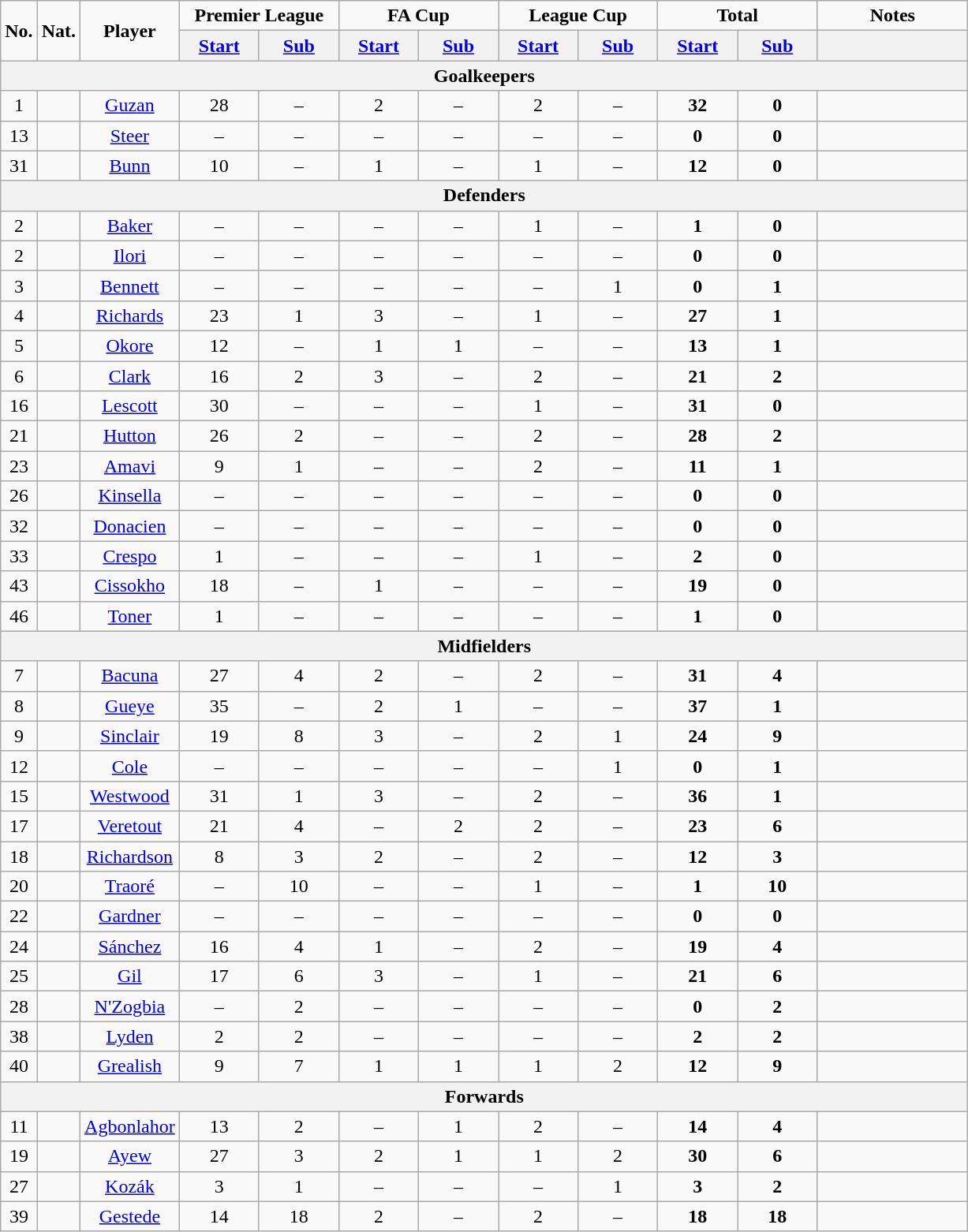<table class="wikitable" style="text-align:center">
<tr>
<td rowspan="2"><strong>No.</strong></td>
<td rowspan="2"><strong>Nat.</strong></td>
<td rowspan="2"><strong>Player</strong></td>
<td colspan="2"><strong>Premier League</strong></td>
<td colspan="2"><strong>FA Cup</strong></td>
<td colspan="2"><strong>League Cup</strong></td>
<td colspan="2"><strong>Total</strong></td>
<td><strong>Notes</strong></td>
</tr>
<tr>
<th width=60><a href='#'>Start</a></th>
<th width=60><a href='#'>Sub</a></th>
<th width=60><a href='#'>Start</a></th>
<th width=60><a href='#'>Sub</a></th>
<th width=60><a href='#'>Start</a></th>
<th width=60><a href='#'>Sub</a></th>
<th width=60><a href='#'>Start</a></th>
<th width=60><a href='#'>Sub</a></th>
<th width=120></th>
</tr>
<tr>
<th colspan=12>Goalkeepers</th>
</tr>
<tr>
<td>1</td>
<td></td>
<td><a href='#'>Guzan</a></td>
<td>28</td>
<td>–</td>
<td>2</td>
<td>–</td>
<td>2</td>
<td>–</td>
<td><strong>32</strong></td>
<td><strong>0</strong></td>
<td></td>
</tr>
<tr>
<td>13</td>
<td></td>
<td><a href='#'>Steer</a></td>
<td>–</td>
<td>–</td>
<td>–</td>
<td>–</td>
<td>–</td>
<td>–</td>
<td><strong>0</strong></td>
<td><strong>0</strong></td>
<td></td>
</tr>
<tr>
<td>31</td>
<td></td>
<td><a href='#'>Bunn</a></td>
<td>10</td>
<td>–</td>
<td>1</td>
<td>–</td>
<td>1</td>
<td>–</td>
<td><strong>12</strong></td>
<td><strong>0</strong></td>
<td></td>
</tr>
<tr>
<th colspan=12>Defenders</th>
</tr>
<tr>
<td>2</td>
<td></td>
<td><a href='#'>Baker</a></td>
<td>–</td>
<td>–</td>
<td>–</td>
<td>–</td>
<td>1</td>
<td>–</td>
<td><strong>1</strong></td>
<td><strong>0</strong></td>
<td></td>
</tr>
<tr>
<td>2</td>
<td></td>
<td><a href='#'>Ilori</a></td>
<td>–</td>
<td>–</td>
<td>–</td>
<td>–</td>
<td>–</td>
<td>–</td>
<td><strong>0</strong></td>
<td><strong>0</strong></td>
<td></td>
</tr>
<tr>
<td>3</td>
<td></td>
<td><a href='#'>Bennett</a></td>
<td>–</td>
<td>–</td>
<td>–</td>
<td>–</td>
<td>–</td>
<td>1</td>
<td><strong>0</strong></td>
<td><strong>1</strong></td>
<td></td>
</tr>
<tr>
<td>4</td>
<td></td>
<td><a href='#'>Richards</a></td>
<td>23</td>
<td>1</td>
<td>3</td>
<td>–</td>
<td>1</td>
<td>–</td>
<td><strong>27</strong></td>
<td><strong>1</strong></td>
<td></td>
</tr>
<tr>
<td>5</td>
<td></td>
<td><a href='#'>Okore</a></td>
<td>12</td>
<td>–</td>
<td>1</td>
<td>1</td>
<td>–</td>
<td>–</td>
<td><strong>13</strong></td>
<td><strong>1</strong></td>
<td></td>
</tr>
<tr>
<td>6</td>
<td></td>
<td><a href='#'>Clark</a></td>
<td>16</td>
<td>2</td>
<td>3</td>
<td>–</td>
<td>2</td>
<td>–</td>
<td><strong>21</strong></td>
<td><strong>2</strong></td>
<td></td>
</tr>
<tr>
<td>16</td>
<td></td>
<td><a href='#'>Lescott</a></td>
<td>30</td>
<td>–</td>
<td>–</td>
<td>–</td>
<td>1</td>
<td>–</td>
<td><strong>31</strong></td>
<td><strong>0</strong></td>
<td></td>
</tr>
<tr>
<td>21</td>
<td></td>
<td><a href='#'>Hutton</a></td>
<td>26</td>
<td>2</td>
<td>–</td>
<td>–</td>
<td>2</td>
<td>–</td>
<td><strong>28</strong></td>
<td><strong>2</strong></td>
<td></td>
</tr>
<tr>
<td>23</td>
<td></td>
<td><a href='#'>Amavi</a></td>
<td>9</td>
<td>1</td>
<td>–</td>
<td>–</td>
<td>2</td>
<td>–</td>
<td><strong>11</strong></td>
<td><strong>1</strong></td>
<td></td>
</tr>
<tr>
<td>26</td>
<td></td>
<td><a href='#'>Kinsella</a></td>
<td>–</td>
<td>–</td>
<td>–</td>
<td>–</td>
<td>–</td>
<td>–</td>
<td><strong>0</strong></td>
<td><strong>0</strong></td>
<td></td>
</tr>
<tr>
<td>32</td>
<td></td>
<td><a href='#'>Donacien</a></td>
<td>–</td>
<td>–</td>
<td>–</td>
<td>–</td>
<td>–</td>
<td>–</td>
<td><strong>0</strong></td>
<td><strong>0</strong></td>
<td><br></td>
</tr>
<tr>
<td>33</td>
<td></td>
<td><a href='#'>Crespo</a></td>
<td>1</td>
<td>–</td>
<td>–</td>
<td>–</td>
<td>1</td>
<td>–</td>
<td><strong>2</strong></td>
<td><strong>0</strong></td>
<td></td>
</tr>
<tr>
<td>43</td>
<td></td>
<td><a href='#'>Cissokho</a></td>
<td>18</td>
<td>–</td>
<td>1</td>
<td>–</td>
<td>–</td>
<td>–</td>
<td><strong>19</strong></td>
<td><strong>0</strong></td>
<td></td>
</tr>
<tr>
<td>46</td>
<td></td>
<td><a href='#'>Toner</a></td>
<td>1</td>
<td>–</td>
<td>–</td>
<td>–</td>
<td>–</td>
<td>–</td>
<td><strong>1</strong></td>
<td><strong>0</strong></td>
<td></td>
</tr>
<tr>
<th colspan=12>Midfielders</th>
</tr>
<tr>
<td>7</td>
<td></td>
<td><a href='#'>Bacuna</a></td>
<td>27</td>
<td>4</td>
<td>2</td>
<td>–</td>
<td>2</td>
<td>–</td>
<td><strong>31</strong></td>
<td><strong>4</strong></td>
<td></td>
</tr>
<tr>
<td>8</td>
<td></td>
<td><a href='#'>Gueye</a></td>
<td>35</td>
<td>–</td>
<td>2</td>
<td>1</td>
<td>–</td>
<td>–</td>
<td><strong>37</strong></td>
<td><strong>1</strong></td>
<td></td>
</tr>
<tr>
<td>9</td>
<td></td>
<td><a href='#'>Sinclair</a></td>
<td>19</td>
<td>8</td>
<td>3</td>
<td>–</td>
<td>2</td>
<td>1</td>
<td><strong>24</strong></td>
<td><strong>9</strong></td>
<td></td>
</tr>
<tr>
<td>12</td>
<td></td>
<td><a href='#'>Cole</a></td>
<td>–</td>
<td>–</td>
<td>–</td>
<td>–</td>
<td>–</td>
<td>1</td>
<td><strong>0</strong></td>
<td><strong>1</strong></td>
<td></td>
</tr>
<tr>
<td>15</td>
<td></td>
<td><a href='#'>Westwood</a></td>
<td>31</td>
<td>1</td>
<td>3</td>
<td>–</td>
<td>2</td>
<td>–</td>
<td><strong>36</strong></td>
<td><strong>1</strong></td>
<td></td>
</tr>
<tr>
<td>17</td>
<td></td>
<td><a href='#'>Veretout</a></td>
<td>21</td>
<td>4</td>
<td>–</td>
<td>2</td>
<td>2</td>
<td>–</td>
<td><strong>23</strong></td>
<td><strong>6</strong></td>
<td></td>
</tr>
<tr>
<td>18</td>
<td></td>
<td><a href='#'>Richardson</a></td>
<td>8</td>
<td>3</td>
<td>2</td>
<td>–</td>
<td>2</td>
<td>–</td>
<td><strong>12</strong></td>
<td><strong>3</strong></td>
<td></td>
</tr>
<tr>
<td>20</td>
<td></td>
<td><a href='#'>Traoré</a></td>
<td>–</td>
<td>10</td>
<td>–</td>
<td>–</td>
<td>1</td>
<td>–</td>
<td><strong>1</strong></td>
<td><strong>10</strong></td>
<td></td>
</tr>
<tr>
<td>22</td>
<td></td>
<td><a href='#'>Gardner</a></td>
<td>–</td>
<td>–</td>
<td>–</td>
<td>–</td>
<td>–</td>
<td>–</td>
<td><strong>0</strong></td>
<td><strong>0</strong></td>
<td></td>
</tr>
<tr>
<td>24</td>
<td></td>
<td><a href='#'>Sánchez</a></td>
<td>16</td>
<td>4</td>
<td>1</td>
<td>–</td>
<td>2</td>
<td>–</td>
<td><strong>19</strong></td>
<td><strong>4</strong></td>
<td></td>
</tr>
<tr>
<td>25</td>
<td></td>
<td><a href='#'>Gil</a></td>
<td>17</td>
<td>6</td>
<td>3</td>
<td>–</td>
<td>1</td>
<td>–</td>
<td><strong>21</strong></td>
<td><strong>6</strong></td>
<td></td>
</tr>
<tr>
<td>28</td>
<td></td>
<td><a href='#'>N'Zogbia</a></td>
<td>–</td>
<td>2</td>
<td>–</td>
<td>–</td>
<td>–</td>
<td>–</td>
<td><strong>0</strong></td>
<td><strong>2</strong></td>
<td></td>
</tr>
<tr>
<td>38</td>
<td></td>
<td><a href='#'>Lyden</a></td>
<td>2</td>
<td>2</td>
<td>–</td>
<td>–</td>
<td>–</td>
<td>–</td>
<td><strong>2</strong></td>
<td><strong>2</strong></td>
<td></td>
</tr>
<tr>
<td>40</td>
<td></td>
<td><a href='#'>Grealish</a></td>
<td>9</td>
<td>7</td>
<td>1</td>
<td>1</td>
<td>1</td>
<td>2</td>
<td><strong>12</strong></td>
<td><strong>9</strong></td>
<td></td>
</tr>
<tr>
<th colspan=12>Forwards</th>
</tr>
<tr>
<td>11</td>
<td></td>
<td><a href='#'>Agbonlahor</a></td>
<td>13</td>
<td>2</td>
<td>–</td>
<td>1</td>
<td>2</td>
<td>–</td>
<td><strong>14</strong></td>
<td><strong>4</strong></td>
<td></td>
</tr>
<tr>
<td>19</td>
<td></td>
<td><a href='#'>Ayew</a></td>
<td>27</td>
<td>3</td>
<td>2</td>
<td>1</td>
<td>1</td>
<td>2</td>
<td><strong>30</strong></td>
<td><strong>6</strong></td>
<td></td>
</tr>
<tr>
<td>27</td>
<td></td>
<td><a href='#'>Kozák</a></td>
<td>3</td>
<td>1</td>
<td>–</td>
<td>–</td>
<td>–</td>
<td>1</td>
<td><strong>3</strong></td>
<td><strong>2</strong></td>
<td></td>
</tr>
<tr>
<td>39</td>
<td></td>
<td><a href='#'>Gestede</a></td>
<td>14</td>
<td>18</td>
<td>2</td>
<td>–</td>
<td>2</td>
<td>–</td>
<td><strong>18</strong></td>
<td><strong>18</strong></td>
<td></td>
</tr>
</table>
